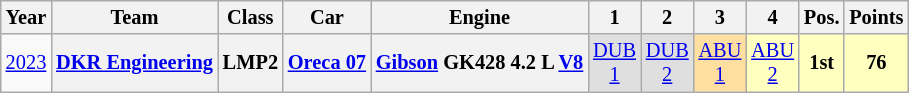<table class="wikitable" style="text-align:center; font-size:85%">
<tr>
<th>Year</th>
<th>Team</th>
<th>Class</th>
<th>Car</th>
<th>Engine</th>
<th>1</th>
<th>2</th>
<th>3</th>
<th>4</th>
<th>Pos.</th>
<th>Points</th>
</tr>
<tr>
<td><a href='#'>2023</a></td>
<th nowrap><a href='#'>DKR Engineering</a></th>
<th nowrap>LMP2</th>
<th nowrap><a href='#'>Oreca 07</a></th>
<th nowrap><a href='#'>Gibson</a> GK428 4.2 L <a href='#'>V8</a></th>
<td style="background:#DFDFDF;"><a href='#'>DUB<br>1</a><br></td>
<td style="background:#DFDFDF;"><a href='#'>DUB<br>2</a><br></td>
<td style="background:#FFDF9F;"><a href='#'>ABU<br>1</a><br></td>
<td style="background:#FFFFBF;"><a href='#'>ABU<br>2</a><br></td>
<th style="background:#FFFFBF;">1st</th>
<th style="background:#FFFFBF;">76</th>
</tr>
</table>
